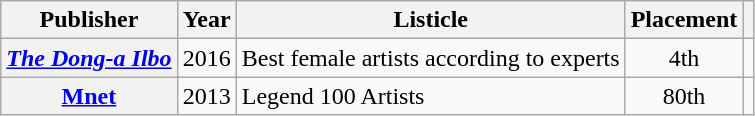<table class="wikitable plainrowheaders" style="text-align:center">
<tr>
<th scope="col">Publisher</th>
<th scope="col">Year</th>
<th scope="col">Listicle</th>
<th scope="col">Placement</th>
<th scope="col" class="unsortable"></th>
</tr>
<tr>
<th scope="row"><em><a href='#'>The Dong-a Ilbo</a></em></th>
<td>2016</td>
<td style="text-align:left;">Best female artists according to experts</td>
<td>4th</td>
<td></td>
</tr>
<tr>
<th scope="row"><a href='#'>Mnet</a></th>
<td>2013</td>
<td style="text-align:left;">Legend 100 Artists</td>
<td>80th</td>
<td></td>
</tr>
</table>
